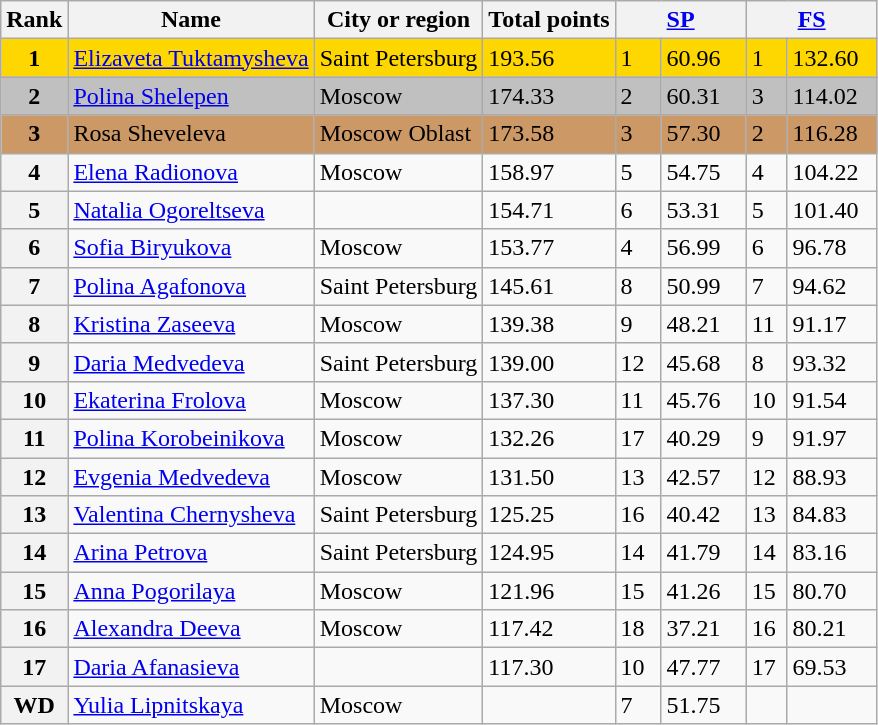<table class="wikitable">
<tr>
<th>Rank</th>
<th>Name</th>
<th>City or region</th>
<th>Total points</th>
<th colspan="2" width="80px"><a href='#'>SP</a></th>
<th colspan="2" width="80px"><a href='#'>FS</a></th>
</tr>
<tr bgcolor="gold">
<td align="center"><strong>1</strong></td>
<td><a href='#'>Elizaveta Tuktamysheva</a></td>
<td>Saint Petersburg</td>
<td>193.56</td>
<td>1</td>
<td>60.96</td>
<td>1</td>
<td>132.60</td>
</tr>
<tr bgcolor="silver">
<td align="center"><strong>2</strong></td>
<td><a href='#'>Polina Shelepen</a></td>
<td>Moscow</td>
<td>174.33</td>
<td>2</td>
<td>60.31</td>
<td>3</td>
<td>114.02</td>
</tr>
<tr bgcolor="cc9966">
<td align="center"><strong>3</strong></td>
<td>Rosa Sheveleva</td>
<td>Moscow Oblast</td>
<td>173.58</td>
<td>3</td>
<td>57.30</td>
<td>2</td>
<td>116.28</td>
</tr>
<tr>
<th>4</th>
<td><a href='#'>Elena Radionova</a></td>
<td>Moscow</td>
<td>158.97</td>
<td>5</td>
<td>54.75</td>
<td>4</td>
<td>104.22</td>
</tr>
<tr>
<th>5</th>
<td><a href='#'>Natalia Ogoreltseva</a></td>
<td></td>
<td>154.71</td>
<td>6</td>
<td>53.31</td>
<td>5</td>
<td>101.40</td>
</tr>
<tr>
<th>6</th>
<td><a href='#'>Sofia Biryukova</a></td>
<td>Moscow</td>
<td>153.77</td>
<td>4</td>
<td>56.99</td>
<td>6</td>
<td>96.78</td>
</tr>
<tr>
<th>7</th>
<td><a href='#'>Polina Agafonova</a></td>
<td>Saint Petersburg</td>
<td>145.61</td>
<td>8</td>
<td>50.99</td>
<td>7</td>
<td>94.62</td>
</tr>
<tr>
<th>8</th>
<td><a href='#'>Kristina Zaseeva</a></td>
<td>Moscow</td>
<td>139.38</td>
<td>9</td>
<td>48.21</td>
<td>11</td>
<td>91.17</td>
</tr>
<tr>
<th>9</th>
<td><a href='#'>Daria Medvedeva</a></td>
<td>Saint Petersburg</td>
<td>139.00</td>
<td>12</td>
<td>45.68</td>
<td>8</td>
<td>93.32</td>
</tr>
<tr>
<th>10</th>
<td><a href='#'>Ekaterina Frolova</a></td>
<td>Moscow</td>
<td>137.30</td>
<td>11</td>
<td>45.76</td>
<td>10</td>
<td>91.54</td>
</tr>
<tr>
<th>11</th>
<td><a href='#'>Polina Korobeinikova</a></td>
<td>Moscow</td>
<td>132.26</td>
<td>17</td>
<td>40.29</td>
<td>9</td>
<td>91.97</td>
</tr>
<tr>
<th>12</th>
<td><a href='#'>Evgenia Medvedeva</a></td>
<td>Moscow</td>
<td>131.50</td>
<td>13</td>
<td>42.57</td>
<td>12</td>
<td>88.93</td>
</tr>
<tr>
<th>13</th>
<td><a href='#'>Valentina Chernysheva</a></td>
<td>Saint Petersburg</td>
<td>125.25</td>
<td>16</td>
<td>40.42</td>
<td>13</td>
<td>84.83</td>
</tr>
<tr>
<th>14</th>
<td><a href='#'>Arina Petrova</a></td>
<td>Saint Petersburg</td>
<td>124.95</td>
<td>14</td>
<td>41.79</td>
<td>14</td>
<td>83.16</td>
</tr>
<tr>
<th>15</th>
<td><a href='#'>Anna Pogorilaya</a></td>
<td>Moscow</td>
<td>121.96</td>
<td>15</td>
<td>41.26</td>
<td>15</td>
<td>80.70</td>
</tr>
<tr>
<th>16</th>
<td><a href='#'>Alexandra Deeva</a></td>
<td>Moscow</td>
<td>117.42</td>
<td>18</td>
<td>37.21</td>
<td>16</td>
<td>80.21</td>
</tr>
<tr>
<th>17</th>
<td><a href='#'>Daria Afanasieva</a></td>
<td></td>
<td>117.30</td>
<td>10</td>
<td>47.77</td>
<td>17</td>
<td>69.53</td>
</tr>
<tr>
<th>WD</th>
<td><a href='#'>Yulia Lipnitskaya</a></td>
<td>Moscow</td>
<td></td>
<td>7</td>
<td>51.75</td>
<td></td>
<td></td>
</tr>
</table>
